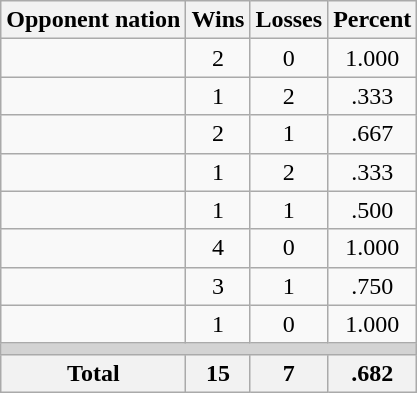<table class=wikitable>
<tr>
<th>Opponent nation</th>
<th>Wins</th>
<th>Losses</th>
<th>Percent</th>
</tr>
<tr align=center>
<td align=left></td>
<td>2</td>
<td>0</td>
<td>1.000</td>
</tr>
<tr align=center>
<td align=left></td>
<td>1</td>
<td>2</td>
<td>.333</td>
</tr>
<tr align=center>
<td align=left></td>
<td>2</td>
<td>1</td>
<td>.667</td>
</tr>
<tr align=center>
<td align=left></td>
<td>1</td>
<td>2</td>
<td>.333</td>
</tr>
<tr align=center>
<td align=left></td>
<td>1</td>
<td>1</td>
<td>.500</td>
</tr>
<tr align=center>
<td align=left></td>
<td>4</td>
<td>0</td>
<td>1.000</td>
</tr>
<tr align=center>
<td align=left></td>
<td>3</td>
<td>1</td>
<td>.750</td>
</tr>
<tr align=center>
<td align=left></td>
<td>1</td>
<td>0</td>
<td>1.000</td>
</tr>
<tr>
<td colspan=4 bgcolor=lightgray></td>
</tr>
<tr>
<th>Total</th>
<th>15</th>
<th>7</th>
<th>.682</th>
</tr>
</table>
